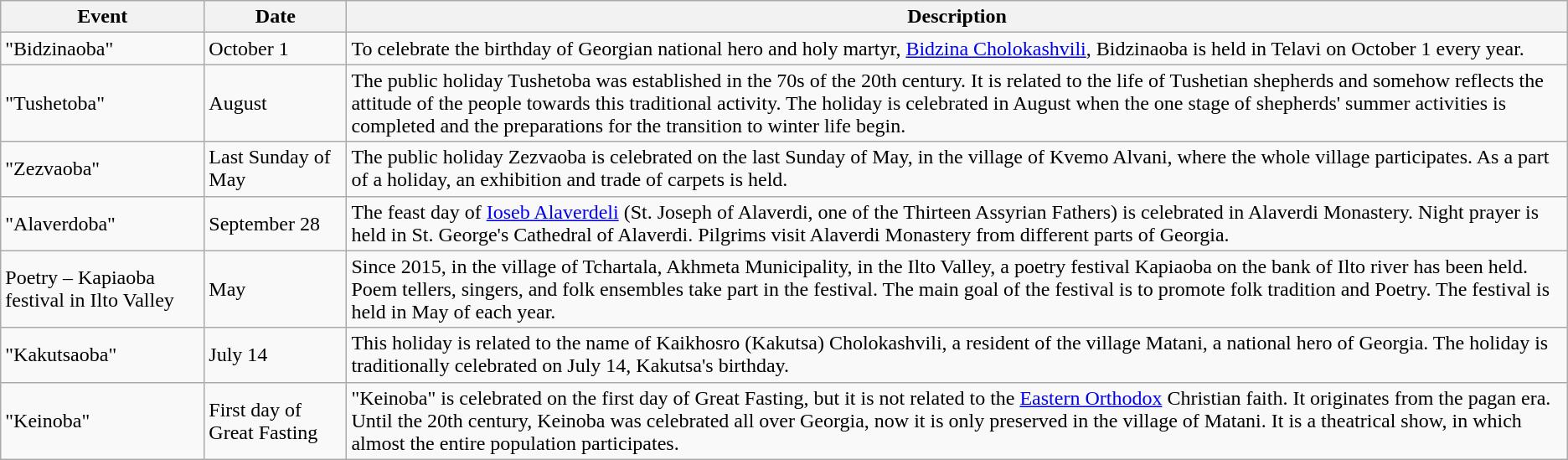<table class="wikitable">
<tr>
<th>Event</th>
<th>Date</th>
<th>Description</th>
</tr>
<tr>
<td>"Bidzinaoba"</td>
<td>October 1</td>
<td>To celebrate the birthday of Georgian national hero and holy martyr, <a href='#'>Bidzina Cholokashvili</a>, Bidzinaoba is held in Telavi on October 1 every year.</td>
</tr>
<tr>
<td>"Tushetoba"</td>
<td>August</td>
<td>The public holiday Tushetoba was established in the 70s of the 20th century. It is related to the life of Tushetian shepherds and somehow reflects the attitude of the people towards this traditional activity. The holiday is celebrated in August when the one stage of shepherds' summer activities is completed and the preparations for the transition to winter life begin.</td>
</tr>
<tr>
<td>"Zezvaoba"</td>
<td>Last Sunday of May</td>
<td>The public holiday Zezvaoba is celebrated on the last Sunday of May, in the village of Kvemo Alvani, where the whole village participates. As a part of a holiday, an exhibition and trade of carpets is held.</td>
</tr>
<tr>
<td>"Alaverdoba"</td>
<td>September 28</td>
<td>The feast day of <a href='#'>Ioseb Alaverdeli</a> (St. Joseph of Alaverdi, one of the Thirteen Assyrian Fathers) is celebrated in Alaverdi Monastery. Night prayer is held in St. George's Cathedral of Alaverdi. Pilgrims visit Alaverdi Monastery from different parts of Georgia.</td>
</tr>
<tr>
<td>Poetry – Kapiaoba festival in Ilto Valley</td>
<td>May</td>
<td>Since 2015, in the village of Tchartala, Akhmeta Municipality, in the Ilto Valley, a poetry festival Kapiaoba on the bank of Ilto river has been held. Poem tellers, singers, and folk ensembles take part in the festival. The main goal of the festival is to promote folk tradition and Poetry. The festival is held in May of each year.</td>
</tr>
<tr>
<td>"Kakutsaoba"</td>
<td>July 14</td>
<td>This holiday is related to the name of Kaikhosro (Kakutsa) Cholokashvili, a resident of the village Matani, a national hero of Georgia. The holiday is traditionally celebrated on July 14, Kakutsa's birthday.</td>
</tr>
<tr>
<td>"Keinoba"</td>
<td>First day of Great Fasting</td>
<td>"Keinoba" is celebrated on the first day of Great Fasting, but it is not related to the <a href='#'>Eastern Orthodox</a> Christian faith. It originates from the pagan era. Until the 20th century, Keinoba was celebrated all over Georgia, now it is only preserved in the village of Matani. It is a theatrical show, in which almost the entire population participates.</td>
</tr>
</table>
